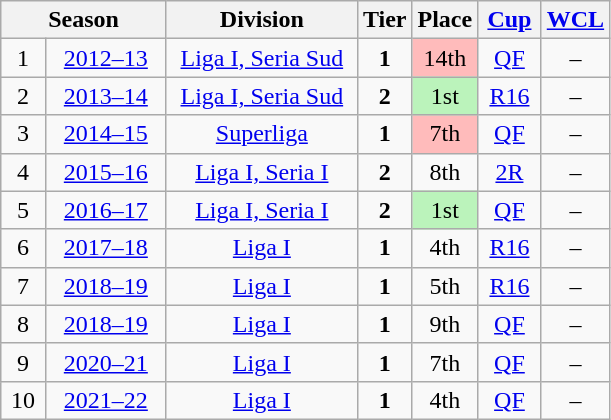<table class="wikitable" style="text-align:center; font-size:100%">
<tr>
<th rowspan=1 colspan=2 style="width: 103px;">Season</th>
<th style="width: 120px;">Division</th>
<th style="width: 25px;">Tier</th>
<th style="width: 35px;">Place</th>
<th style="width: 35px;"><a href='#'>Cup</a></th>
<th style="width: 35px;"><a href='#'>WCL</a></th>
</tr>
<tr>
<td>1</td>
<td><a href='#'>2012–13</a></td>
<td><a href='#'>Liga I, Seria Sud</a></td>
<td><strong>1</strong></td>
<td align=center bgcolor=#FFBBBB>14th</td>
<td><a href='#'>QF</a></td>
<td style="width: 35px;">–</td>
</tr>
<tr>
<td>2</td>
<td><a href='#'>2013–14</a></td>
<td><a href='#'>Liga I, Seria Sud</a></td>
<td><strong>2</strong></td>
<td align=center bgcolor=#BBF3BB>1st</td>
<td><a href='#'>R16</a></td>
<td style="width: 35px;">–</td>
</tr>
<tr>
<td>3</td>
<td><a href='#'>2014–15</a></td>
<td><a href='#'>Superliga</a></td>
<td><strong>1</strong></td>
<td align=center bgcolor=#FFBBBB>7th</td>
<td><a href='#'>QF</a></td>
<td style="width: 35px;">–</td>
</tr>
<tr>
<td>4</td>
<td><a href='#'>2015–16</a></td>
<td><a href='#'>Liga I, Seria I</a></td>
<td><strong>2</strong></td>
<td>8th</td>
<td><a href='#'>2R</a></td>
<td style="width: 35px;">–</td>
</tr>
<tr>
<td>5</td>
<td><a href='#'>2016–17</a></td>
<td><a href='#'>Liga I, Seria I</a></td>
<td><strong>2</strong></td>
<td align=center bgcolor=#BBF3BB>1st</td>
<td><a href='#'>QF</a></td>
<td style="width: 35px;">–</td>
</tr>
<tr>
<td>6</td>
<td><a href='#'>2017–18</a></td>
<td><a href='#'>Liga I</a></td>
<td><strong>1</strong></td>
<td>4th</td>
<td><a href='#'>R16</a></td>
<td style="width: 35px;">–</td>
</tr>
<tr>
<td>7</td>
<td><a href='#'>2018–19</a></td>
<td><a href='#'>Liga I</a></td>
<td><strong>1</strong></td>
<td>5th</td>
<td style="width: 35px;"><a href='#'>R16</a></td>
<td style="width: 35px;">–</td>
</tr>
<tr>
<td>8</td>
<td><a href='#'>2018–19</a></td>
<td><a href='#'>Liga I</a></td>
<td><strong>1</strong></td>
<td>9th</td>
<td style="width: 35px;"><a href='#'>QF</a></td>
<td style="width: 35px;">–</td>
</tr>
<tr>
<td>9</td>
<td><a href='#'>2020–21</a></td>
<td><a href='#'>Liga I</a></td>
<td><strong>1</strong></td>
<td>7th</td>
<td style="width: 35px;"><a href='#'>QF</a></td>
<td style="width: 35px;">–</td>
</tr>
<tr>
<td>10</td>
<td><a href='#'>2021–22</a></td>
<td><a href='#'>Liga I</a></td>
<td><strong>1</strong></td>
<td>4th</td>
<td style="width: 35px;"><a href='#'>QF</a></td>
<td style="width: 35px;">–</td>
</tr>
</table>
